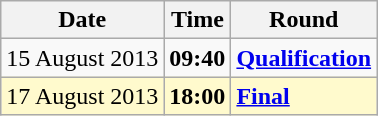<table class="wikitable">
<tr>
<th>Date</th>
<th>Time</th>
<th>Round</th>
</tr>
<tr>
<td>15 August 2013</td>
<td><strong>09:40</strong></td>
<td><strong><a href='#'>Qualification</a></strong></td>
</tr>
<tr style=background:lemonchiffon>
<td>17 August 2013</td>
<td><strong>18:00</strong></td>
<td><strong><a href='#'>Final</a></strong></td>
</tr>
</table>
